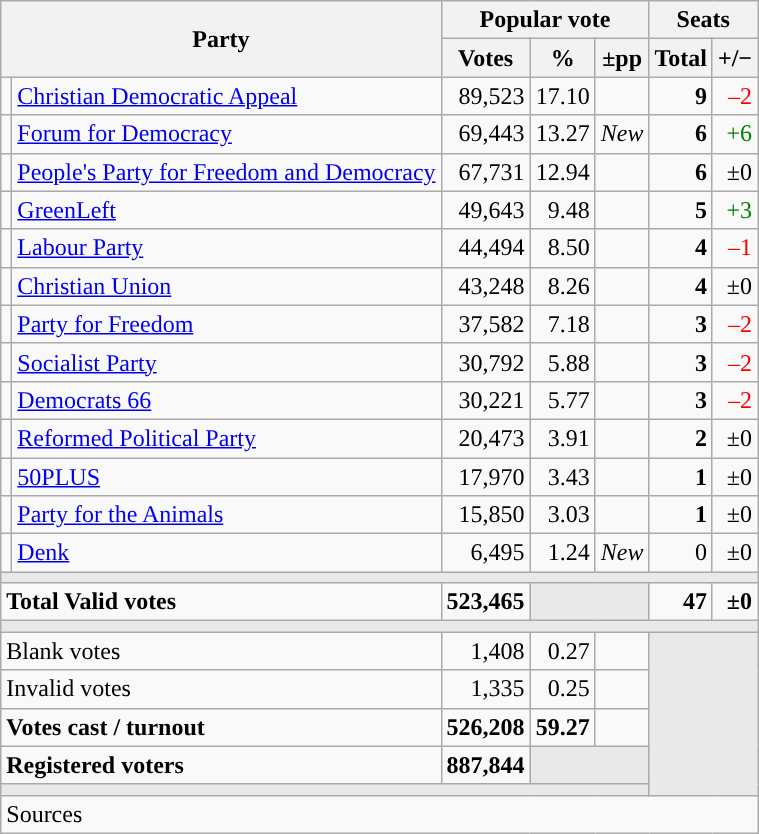<table class="wikitable" style="text-align:right;">
<tr>
<th colspan=2 rowspan=2>Party</th>
<th colspan=3>Popular vote</th>
<th colspan=2>Seats</th>
</tr>
<tr>
<th>Votes</th>
<th>%</th>
<th>±pp</th>
<th>Total</th>
<th>+/−</th>
</tr>
<tr>
<td style="color:inherit;background:"></td>
<td align="left"><a href='#'>Christian Democratic Appeal</a></td>
<td>89,523</td>
<td>17.10</td>
<td></td>
<td><strong>9</strong></td>
<td style="color:red;">–2</td>
</tr>
<tr>
<td style="color:inherit;background:"></td>
<td align="left"><a href='#'>Forum for Democracy</a></td>
<td>69,443</td>
<td>13.27</td>
<td><em>New</em></td>
<td><strong>6</strong></td>
<td style="color:green;">+6</td>
</tr>
<tr>
<td style="color:inherit;background:"></td>
<td align="left"><a href='#'>People's Party for Freedom and Democracy</a></td>
<td>67,731</td>
<td>12.94</td>
<td></td>
<td><strong>6</strong></td>
<td>±0</td>
</tr>
<tr>
<td style="color:inherit;background:"></td>
<td align="left"><a href='#'>GreenLeft</a></td>
<td>49,643</td>
<td>9.48</td>
<td></td>
<td><strong>5</strong></td>
<td style="color:green;">+3</td>
</tr>
<tr>
<td style="color:inherit;background:"></td>
<td align="left"><a href='#'>Labour Party</a></td>
<td>44,494</td>
<td>8.50</td>
<td></td>
<td><strong>4</strong></td>
<td style="color:red;">–1</td>
</tr>
<tr>
<td style="color:inherit;background:"></td>
<td align="left"><a href='#'>Christian Union</a></td>
<td>43,248</td>
<td>8.26</td>
<td></td>
<td><strong>4</strong></td>
<td>±0</td>
</tr>
<tr>
<td style="color:inherit;background:"></td>
<td align="left"><a href='#'>Party for Freedom</a></td>
<td>37,582</td>
<td>7.18</td>
<td></td>
<td><strong>3</strong></td>
<td style="color:red;">–2</td>
</tr>
<tr>
<td style="color:inherit;background:"></td>
<td align="left"><a href='#'>Socialist Party</a></td>
<td>30,792</td>
<td>5.88</td>
<td></td>
<td><strong>3</strong></td>
<td style="color:red;">–2</td>
</tr>
<tr>
<td style="color:inherit;background:"></td>
<td align="left"><a href='#'>Democrats 66</a></td>
<td>30,221</td>
<td>5.77</td>
<td></td>
<td><strong>3</strong></td>
<td style="color:red;">–2</td>
</tr>
<tr>
<td style="color:inherit;background:"></td>
<td align="left"><a href='#'>Reformed Political Party</a></td>
<td>20,473</td>
<td>3.91</td>
<td></td>
<td><strong>2</strong></td>
<td>±0</td>
</tr>
<tr>
<td style="color:inherit;background:"></td>
<td align="left"><a href='#'>50PLUS</a></td>
<td>17,970</td>
<td>3.43</td>
<td></td>
<td><strong>1</strong></td>
<td>±0</td>
</tr>
<tr>
<td style="color:inherit;background:"></td>
<td align="left"><a href='#'>Party for the Animals</a></td>
<td>15,850</td>
<td>3.03</td>
<td></td>
<td><strong>1</strong></td>
<td>±0</td>
</tr>
<tr>
<td style="color:inherit;background:"></td>
<td align="left"><a href='#'>Denk</a></td>
<td>6,495</td>
<td>1.24</td>
<td><em>New</em></td>
<td>0</td>
<td>±0</td>
</tr>
<tr>
<td colspan="7" style="color:inherit;background:#E9E9E9"></td>
</tr>
<tr style="font-weight:bold;">
<td align="left" colspan="2">Total Valid votes</td>
<td>523,465</td>
<td bgcolor="#E9E9E9" colspan="2"></td>
<td>47</td>
<td>±0</td>
</tr>
<tr>
<td colspan="7" style="color:inherit;background:#E9E9E9"></td>
</tr>
<tr>
<td align="left" colspan="2">Blank votes</td>
<td>1,408</td>
<td>0.27</td>
<td></td>
<td bgcolor="#E9E9E9" colspan="2" rowspan="5"></td>
</tr>
<tr>
<td align="left" colspan="2">Invalid votes</td>
<td>1,335</td>
<td>0.25</td>
<td></td>
</tr>
<tr style="font-weight:bold;">
<td align="left" colspan="2">Votes cast / turnout</td>
<td>526,208</td>
<td>59.27</td>
<td></td>
</tr>
<tr style="font-weight:bold;">
<td align="left" colspan="2">Registered voters</td>
<td>887,844</td>
<td bgcolor="#E9E9E9" colspan="2"></td>
</tr>
<tr>
<td colspan="7" style="color:inherit;background:#E9E9E9"></td>
</tr>
<tr>
<td align="left" colspan="7">Sources </td>
</tr>
</table>
